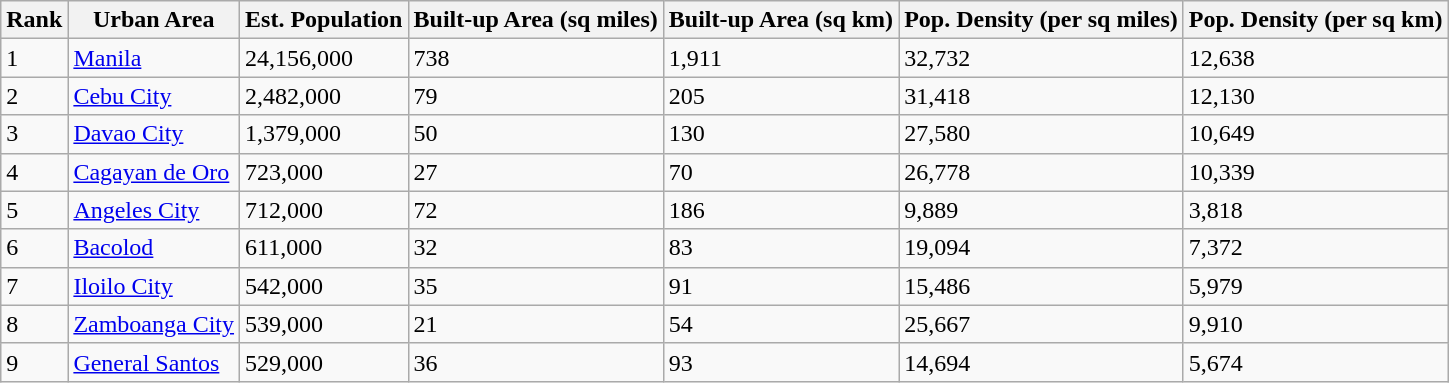<table class="wikitable">
<tr>
<th>Rank</th>
<th>Urban Area</th>
<th>Est. Population</th>
<th>Built-up Area (sq miles)</th>
<th>Built-up Area (sq km)</th>
<th>Pop. Density (per sq miles)</th>
<th>Pop. Density (per sq km)</th>
</tr>
<tr>
<td>1</td>
<td><a href='#'>Manila</a></td>
<td>24,156,000</td>
<td>738</td>
<td>1,911</td>
<td>32,732</td>
<td>12,638</td>
</tr>
<tr>
<td>2</td>
<td><a href='#'>Cebu City</a></td>
<td>2,482,000</td>
<td>79</td>
<td>205</td>
<td>31,418</td>
<td>12,130</td>
</tr>
<tr>
<td>3</td>
<td><a href='#'>Davao City</a></td>
<td>1,379,000</td>
<td>50</td>
<td>130</td>
<td>27,580</td>
<td>10,649</td>
</tr>
<tr>
<td>4</td>
<td><a href='#'>Cagayan de Oro</a></td>
<td>723,000</td>
<td>27</td>
<td>70</td>
<td>26,778</td>
<td>10,339</td>
</tr>
<tr>
<td>5</td>
<td><a href='#'>Angeles City</a></td>
<td>712,000</td>
<td>72</td>
<td>186</td>
<td>9,889</td>
<td>3,818</td>
</tr>
<tr>
<td>6</td>
<td><a href='#'>Bacolod</a></td>
<td>611,000</td>
<td>32</td>
<td>83</td>
<td>19,094</td>
<td>7,372</td>
</tr>
<tr>
<td>7</td>
<td><a href='#'>Iloilo City</a></td>
<td>542,000</td>
<td>35</td>
<td>91</td>
<td>15,486</td>
<td>5,979</td>
</tr>
<tr>
<td>8</td>
<td><a href='#'>Zamboanga City</a></td>
<td>539,000</td>
<td>21</td>
<td>54</td>
<td>25,667</td>
<td>9,910</td>
</tr>
<tr>
<td>9</td>
<td><a href='#'>General Santos</a></td>
<td>529,000</td>
<td>36</td>
<td>93</td>
<td>14,694</td>
<td>5,674</td>
</tr>
</table>
